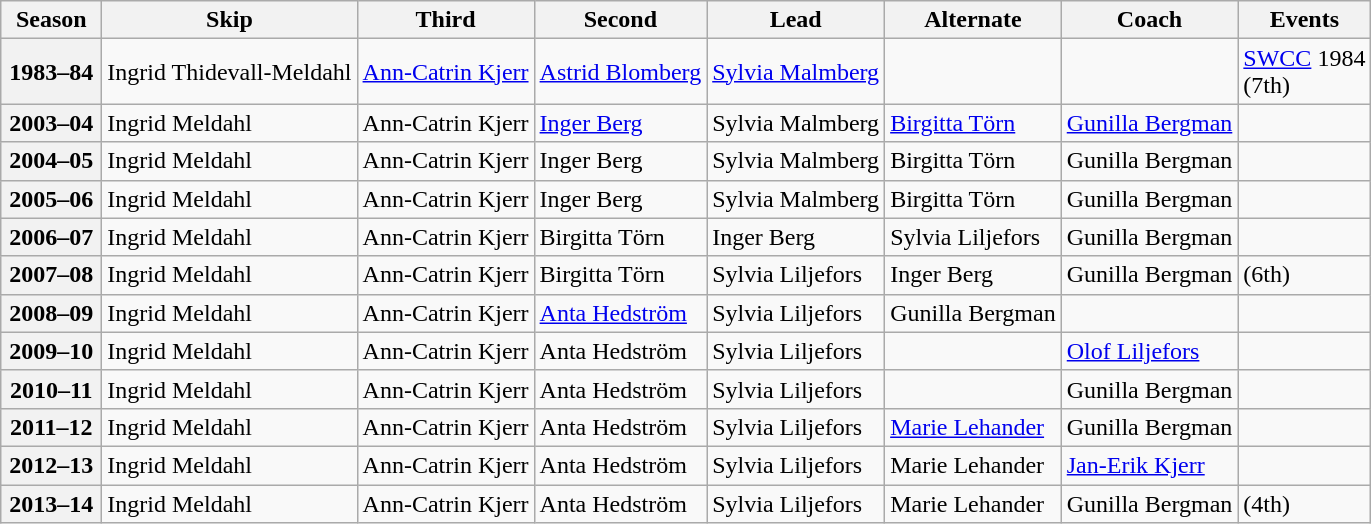<table class="wikitable">
<tr>
<th scope="col" width=60>Season</th>
<th scope="col">Skip</th>
<th scope="col">Third</th>
<th scope="col">Second</th>
<th scope="col">Lead</th>
<th scope="col">Alternate</th>
<th scope="col">Coach</th>
<th scope="col">Events</th>
</tr>
<tr>
<th scope="row">1983–84</th>
<td>Ingrid Thidevall-Meldahl</td>
<td><a href='#'>Ann-Catrin Kjerr</a></td>
<td><a href='#'>Astrid Blomberg</a></td>
<td><a href='#'>Sylvia Malmberg</a></td>
<td></td>
<td></td>
<td><a href='#'>SWCC</a> 1984 <br> (7th)</td>
</tr>
<tr>
<th scope="row">2003–04</th>
<td>Ingrid Meldahl</td>
<td>Ann-Catrin Kjerr</td>
<td><a href='#'>Inger Berg</a></td>
<td>Sylvia Malmberg</td>
<td><a href='#'>Birgitta Törn</a></td>
<td><a href='#'>Gunilla Bergman</a></td>
<td> </td>
</tr>
<tr>
<th scope="row">2004–05</th>
<td>Ingrid Meldahl</td>
<td>Ann-Catrin Kjerr</td>
<td>Inger Berg</td>
<td>Sylvia Malmberg</td>
<td>Birgitta Törn</td>
<td>Gunilla Bergman</td>
<td> </td>
</tr>
<tr>
<th scope="row">2005–06</th>
<td>Ingrid Meldahl</td>
<td>Ann-Catrin Kjerr</td>
<td>Inger Berg</td>
<td>Sylvia Malmberg</td>
<td>Birgitta Törn</td>
<td>Gunilla Bergman</td>
<td> </td>
</tr>
<tr>
<th scope="row">2006–07</th>
<td>Ingrid Meldahl</td>
<td>Ann-Catrin Kjerr</td>
<td>Birgitta Törn</td>
<td>Inger Berg</td>
<td>Sylvia Liljefors</td>
<td>Gunilla Bergman</td>
<td> </td>
</tr>
<tr>
<th scope="row">2007–08</th>
<td>Ingrid Meldahl</td>
<td>Ann-Catrin Kjerr</td>
<td>Birgitta Törn</td>
<td>Sylvia Liljefors</td>
<td>Inger Berg</td>
<td>Gunilla Bergman</td>
<td> (6th)</td>
</tr>
<tr>
<th scope="row">2008–09</th>
<td>Ingrid Meldahl</td>
<td>Ann-Catrin Kjerr</td>
<td><a href='#'>Anta Hedström</a></td>
<td>Sylvia Liljefors</td>
<td>Gunilla Bergman</td>
<td></td>
<td> </td>
</tr>
<tr>
<th scope="row">2009–10</th>
<td>Ingrid Meldahl</td>
<td>Ann-Catrin Kjerr</td>
<td>Anta Hedström</td>
<td>Sylvia Liljefors</td>
<td></td>
<td><a href='#'>Olof Liljefors</a></td>
<td> </td>
</tr>
<tr>
<th scope="row">2010–11</th>
<td>Ingrid Meldahl</td>
<td>Ann-Catrin Kjerr</td>
<td>Anta Hedström</td>
<td>Sylvia Liljefors</td>
<td></td>
<td>Gunilla Bergman</td>
<td> </td>
</tr>
<tr>
<th scope="row">2011–12</th>
<td>Ingrid Meldahl</td>
<td>Ann-Catrin Kjerr</td>
<td>Anta Hedström</td>
<td>Sylvia Liljefors</td>
<td><a href='#'>Marie Lehander</a></td>
<td>Gunilla Bergman</td>
<td> </td>
</tr>
<tr>
<th scope="row">2012–13</th>
<td>Ingrid Meldahl</td>
<td>Ann-Catrin Kjerr</td>
<td>Anta Hedström</td>
<td>Sylvia Liljefors</td>
<td>Marie Lehander</td>
<td><a href='#'>Jan-Erik Kjerr</a></td>
<td> </td>
</tr>
<tr>
<th scope="row">2013–14</th>
<td>Ingrid Meldahl</td>
<td>Ann-Catrin Kjerr</td>
<td>Anta Hedström</td>
<td>Sylvia Liljefors</td>
<td>Marie Lehander</td>
<td>Gunilla Bergman</td>
<td> (4th)</td>
</tr>
</table>
